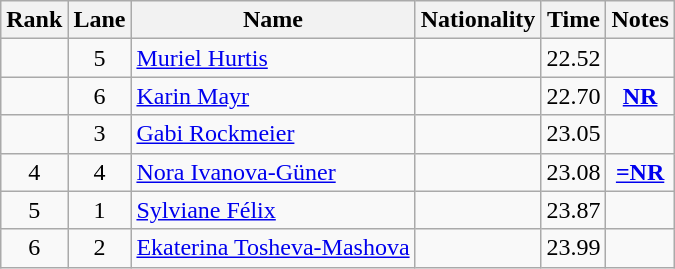<table class="wikitable sortable" style="text-align:center">
<tr>
<th>Rank</th>
<th>Lane</th>
<th>Name</th>
<th>Nationality</th>
<th>Time</th>
<th>Notes</th>
</tr>
<tr>
<td></td>
<td>5</td>
<td align="left"><a href='#'>Muriel Hurtis</a></td>
<td align=left></td>
<td>22.52</td>
<td></td>
</tr>
<tr>
<td></td>
<td>6</td>
<td align="left"><a href='#'>Karin Mayr</a></td>
<td align=left></td>
<td>22.70</td>
<td><strong><a href='#'>NR</a></strong></td>
</tr>
<tr>
<td></td>
<td>3</td>
<td align="left"><a href='#'>Gabi Rockmeier</a></td>
<td align=left></td>
<td>23.05</td>
<td></td>
</tr>
<tr>
<td>4</td>
<td>4</td>
<td align="left"><a href='#'>Nora Ivanova-Güner</a></td>
<td align=left></td>
<td>23.08</td>
<td><strong><a href='#'>=NR</a></strong></td>
</tr>
<tr>
<td>5</td>
<td>1</td>
<td align="left"><a href='#'>Sylviane Félix</a></td>
<td align=left></td>
<td>23.87</td>
<td></td>
</tr>
<tr>
<td>6</td>
<td>2</td>
<td align="left"><a href='#'>Ekaterina Tosheva-Mashova</a></td>
<td align=left></td>
<td>23.99</td>
<td></td>
</tr>
</table>
